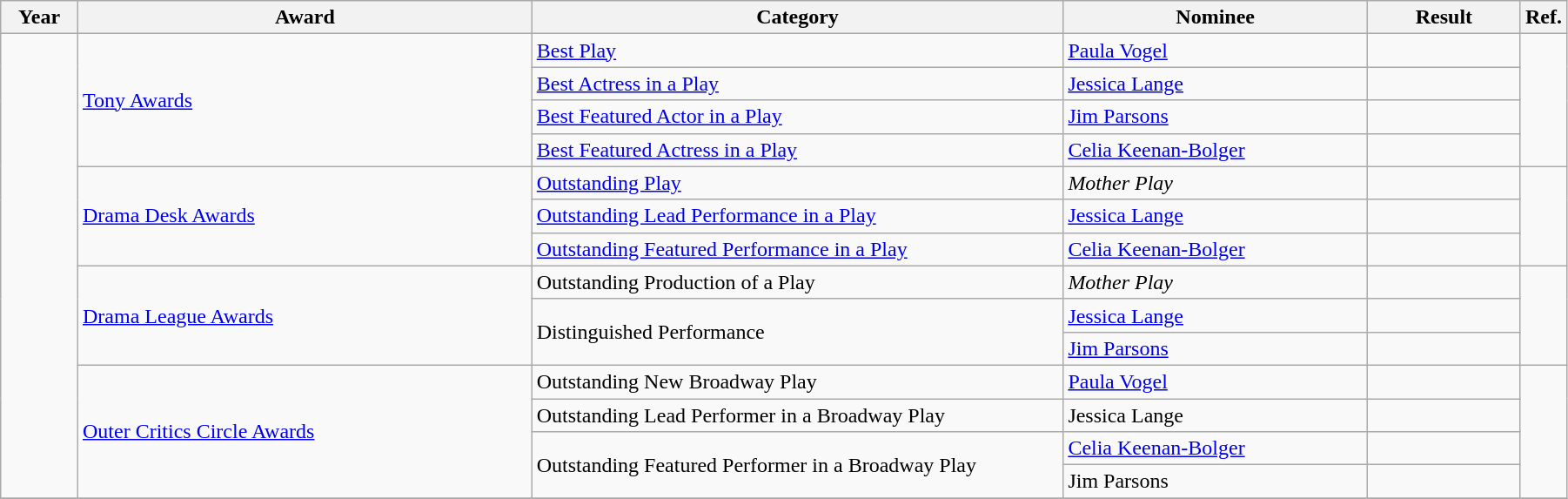<table class="wikitable" width="95%">
<tr>
<th width="5%">Year</th>
<th width="30%">Award</th>
<th width="35%">Category</th>
<th width="20%">Nominee</th>
<th width="10%">Result</th>
<th class=unsortable>Ref.</th>
</tr>
<tr>
<td rowspan=14></td>
<td rowspan=4><a href='#'>Tony Awards</a></td>
<td><a href='#'>Best Play</a></td>
<td><a href='#'>Paula Vogel</a></td>
<td></td>
<td rowspan=4></td>
</tr>
<tr>
<td><a href='#'>Best Actress in a Play</a></td>
<td><a href='#'>Jessica Lange</a></td>
<td></td>
</tr>
<tr>
<td><a href='#'>Best Featured Actor in a Play</a></td>
<td><a href='#'>Jim Parsons</a></td>
<td></td>
</tr>
<tr>
<td><a href='#'>Best Featured Actress in a Play</a></td>
<td><a href='#'>Celia Keenan-Bolger</a></td>
<td></td>
</tr>
<tr>
<td rowspan=3><a href='#'>Drama Desk Awards</a></td>
<td><a href='#'>Outstanding Play</a></td>
<td><em>Mother Play</em></td>
<td></td>
<td rowspan=3></td>
</tr>
<tr>
<td><a href='#'>Outstanding Lead Performance in a Play</a></td>
<td><a href='#'>Jessica Lange</a></td>
<td></td>
</tr>
<tr>
<td><a href='#'>Outstanding Featured Performance in a Play</a></td>
<td><a href='#'>Celia Keenan-Bolger</a></td>
<td></td>
</tr>
<tr>
<td rowspan=3><a href='#'>Drama League Awards</a></td>
<td>Outstanding Production of a Play</td>
<td><em>Mother Play</em></td>
<td></td>
<td rowspan=3></td>
</tr>
<tr>
<td rowspan=2>Distinguished Performance</td>
<td><a href='#'>Jessica Lange</a></td>
<td></td>
</tr>
<tr>
<td><a href='#'>Jim Parsons</a></td>
<td></td>
</tr>
<tr>
<td rowspan=4><a href='#'>Outer Critics Circle Awards</a></td>
<td>Outstanding New Broadway Play</td>
<td><a href='#'>Paula Vogel</a></td>
<td></td>
<td rowspan=4></td>
</tr>
<tr>
<td>Outstanding Lead Performer in a Broadway Play</td>
<td>Jessica Lange</td>
<td></td>
</tr>
<tr>
<td rowspan=2>Outstanding Featured Performer in a Broadway Play</td>
<td><a href='#'>Celia Keenan-Bolger</a></td>
<td></td>
</tr>
<tr>
<td>Jim Parsons</td>
<td></td>
</tr>
<tr>
</tr>
</table>
